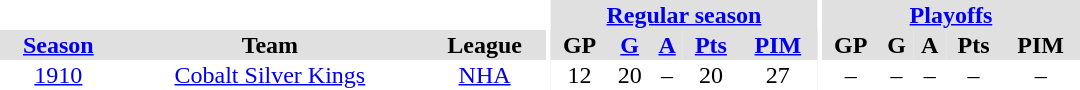<table border="0" cellpadding="1" cellspacing="0" style="text-align:center; width:45em">
<tr bgcolor="#e0e0e0">
<th colspan="3" bgcolor="#ffffff"></th>
<th rowspan="100" bgcolor="#ffffff"></th>
<th colspan="5"><a href='#'>Regular season</a></th>
<th rowspan="100" bgcolor="#ffffff"></th>
<th colspan="5"><a href='#'>Playoffs</a></th>
</tr>
<tr bgcolor="#e0e0e0">
<th><a href='#'>Season</a></th>
<th>Team</th>
<th>League</th>
<th>GP</th>
<th><a href='#'>G</a></th>
<th><a href='#'>A</a></th>
<th><a href='#'>Pts</a></th>
<th><a href='#'>PIM</a></th>
<th>GP</th>
<th>G</th>
<th>A</th>
<th>Pts</th>
<th>PIM</th>
</tr>
<tr>
<td><a href='#'>1910</a></td>
<td><a href='#'>Cobalt Silver Kings</a></td>
<td><a href='#'>NHA</a></td>
<td>12</td>
<td>20</td>
<td>–</td>
<td>20</td>
<td>27</td>
<td>–</td>
<td>–</td>
<td>–</td>
<td>–</td>
<td>–</td>
</tr>
<tr bgcolor="#e0e0e0">
</tr>
</table>
